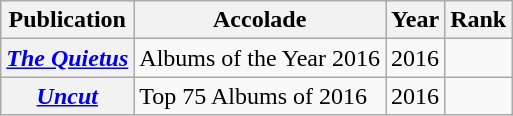<table class="wikitable sortable plainrowheaders">
<tr>
<th>Publication</th>
<th>Accolade</th>
<th>Year</th>
<th>Rank</th>
</tr>
<tr>
<th scope="row"><em><a href='#'>The Quietus</a></em></th>
<td>Albums of the Year 2016</td>
<td>2016</td>
<td></td>
</tr>
<tr>
<th scope="row"><em><a href='#'>Uncut</a></em></th>
<td>Top 75 Albums of 2016</td>
<td>2016</td>
<td></td>
</tr>
</table>
